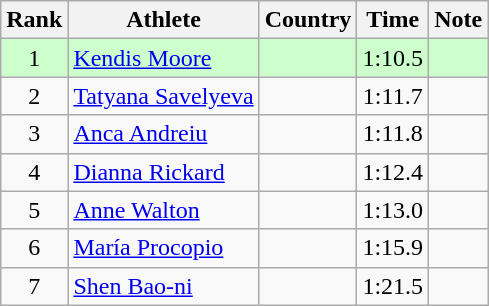<table class="wikitable sortable" style="text-align:center">
<tr>
<th>Rank</th>
<th>Athlete</th>
<th>Country</th>
<th>Time</th>
<th>Note</th>
</tr>
<tr bgcolor=#CCFFCC>
<td>1</td>
<td align=left><a href='#'>Kendis Moore</a></td>
<td align=left></td>
<td>1:10.5</td>
<td></td>
</tr>
<tr>
<td>2</td>
<td align=left><a href='#'>Tatyana Savelyeva</a></td>
<td align=left></td>
<td>1:11.7</td>
<td></td>
</tr>
<tr>
<td>3</td>
<td align=left><a href='#'>Anca Andreiu</a></td>
<td align=left></td>
<td>1:11.8</td>
<td></td>
</tr>
<tr>
<td>4</td>
<td align=left><a href='#'>Dianna Rickard</a></td>
<td align=left></td>
<td>1:12.4</td>
<td></td>
</tr>
<tr>
<td>5</td>
<td align=left><a href='#'>Anne Walton</a></td>
<td align=left></td>
<td>1:13.0</td>
<td></td>
</tr>
<tr>
<td>6</td>
<td align=left><a href='#'>María Procopio</a></td>
<td align=left></td>
<td>1:15.9</td>
<td></td>
</tr>
<tr>
<td>7</td>
<td align=left><a href='#'>Shen Bao-ni</a></td>
<td align=left></td>
<td>1:21.5</td>
<td></td>
</tr>
</table>
